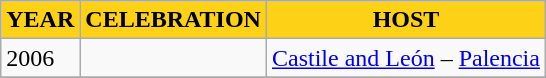<table class="wikitable sortable">
<tr>
<th style="background:#FCD116">YEAR</th>
<th style="background:#FCD116">CELEBRATION</th>
<th style="background:#FCD116">HOST</th>
</tr>
<tr>
<td>2006</td>
<td></td>
<td><a href='#'>Castile and León</a> – <a href='#'>Palencia</a></td>
</tr>
<tr>
</tr>
</table>
